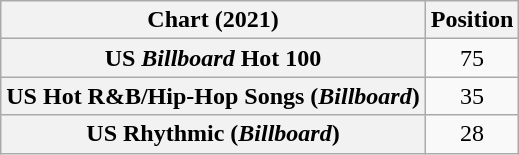<table class="wikitable sortable plainrowheaders" style="text-align:center">
<tr>
<th scope="col">Chart (2021)</th>
<th scope="col">Position</th>
</tr>
<tr>
<th scope="row">US <em>Billboard</em> Hot 100</th>
<td>75</td>
</tr>
<tr>
<th scope="row">US Hot R&B/Hip-Hop Songs (<em>Billboard</em>)</th>
<td>35</td>
</tr>
<tr>
<th scope="row">US Rhythmic (<em>Billboard</em>)</th>
<td>28</td>
</tr>
</table>
